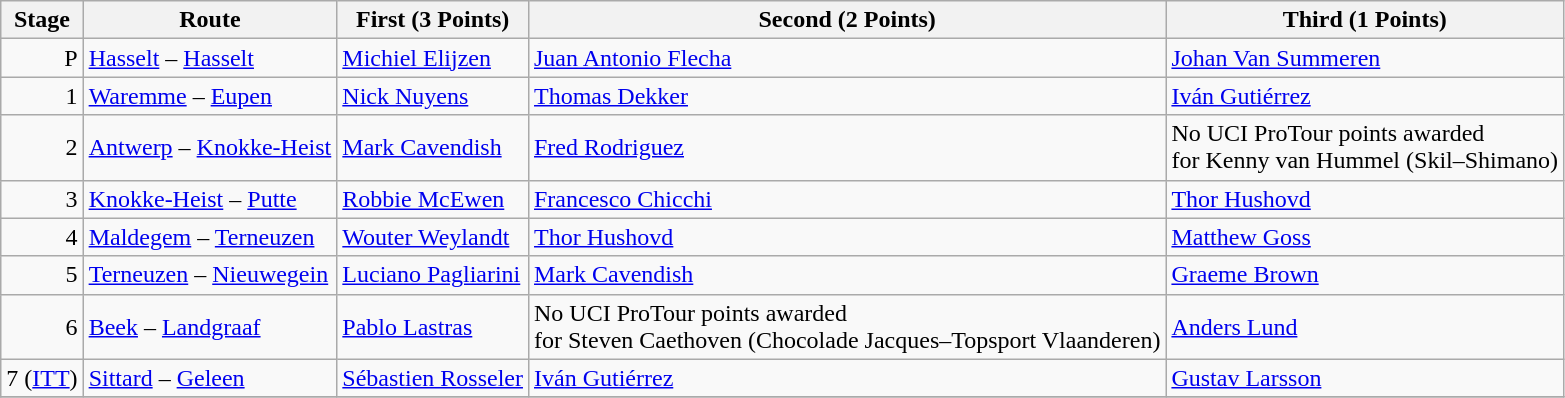<table class="wikitable">
<tr>
<th>Stage</th>
<th>Route</th>
<th>First (3 Points)</th>
<th>Second (2 Points)</th>
<th>Third (1 Points)</th>
</tr>
<tr>
<td align=right>P</td>
<td><a href='#'>Hasselt</a> – <a href='#'>Hasselt</a> </td>
<td><a href='#'>Michiel Elijzen</a> </td>
<td><a href='#'>Juan Antonio Flecha</a> </td>
<td><a href='#'>Johan Van Summeren</a> </td>
</tr>
<tr>
<td align=right>1</td>
<td><a href='#'>Waremme</a> – <a href='#'>Eupen</a> </td>
<td><a href='#'>Nick Nuyens</a> </td>
<td><a href='#'>Thomas Dekker</a> </td>
<td><a href='#'>Iván Gutiérrez</a> </td>
</tr>
<tr>
<td align=right>2</td>
<td><a href='#'>Antwerp</a> – <a href='#'>Knokke-Heist</a> </td>
<td><a href='#'>Mark Cavendish</a> </td>
<td><a href='#'>Fred Rodriguez</a> </td>
<td>No UCI ProTour points awarded<br>for Kenny van Hummel  (Skil–Shimano)</td>
</tr>
<tr>
<td align=right>3</td>
<td><a href='#'>Knokke-Heist</a> – <a href='#'>Putte</a> </td>
<td><a href='#'>Robbie McEwen</a> </td>
<td><a href='#'>Francesco Chicchi</a> </td>
<td><a href='#'>Thor Hushovd</a> </td>
</tr>
<tr>
<td align=right>4</td>
<td><a href='#'>Maldegem</a> – <a href='#'>Terneuzen</a> </td>
<td><a href='#'>Wouter Weylandt</a> </td>
<td><a href='#'>Thor Hushovd</a> </td>
<td><a href='#'>Matthew Goss</a> </td>
</tr>
<tr>
<td align=right>5</td>
<td><a href='#'>Terneuzen</a> – <a href='#'>Nieuwegein</a> </td>
<td><a href='#'>Luciano Pagliarini</a> </td>
<td><a href='#'>Mark Cavendish</a> </td>
<td><a href='#'>Graeme Brown</a> </td>
</tr>
<tr>
<td align=right>6</td>
<td><a href='#'>Beek</a> – <a href='#'>Landgraaf</a> </td>
<td><a href='#'>Pablo Lastras</a> </td>
<td>No UCI ProTour points awarded<br>for Steven Caethoven  (Chocolade Jacques–Topsport Vlaanderen)</td>
<td><a href='#'>Anders Lund</a> </td>
</tr>
<tr>
<td align=right>7 (<a href='#'>ITT</a>)</td>
<td><a href='#'>Sittard</a> – <a href='#'>Geleen</a> </td>
<td><a href='#'>Sébastien Rosseler</a> </td>
<td><a href='#'>Iván Gutiérrez</a> </td>
<td><a href='#'>Gustav Larsson</a> </td>
</tr>
<tr>
</tr>
</table>
